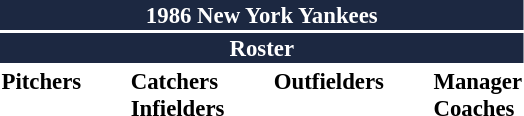<table class="toccolours" style="font-size: 95%;">
<tr>
<th colspan="10" style="background-color: #1c2841; color: white; text-align: center;">1986 New York Yankees</th>
</tr>
<tr>
<td colspan="10" style="background-color:#1c2841; color: white; text-align: center;"><strong>Roster</strong></td>
</tr>
<tr>
<td valign="top"><strong>Pitchers</strong><br>
















</td>
<td width="25px"></td>
<td valign="top"><strong>Catchers</strong><br>



<strong>Infielders</strong>










</td>
<td width="25px"></td>
<td valign="top"><strong>Outfielders</strong><br>








</td>
<td width="25px"></td>
<td valign="top"><strong>Manager</strong><br>
<strong>Coaches</strong>





</td>
</tr>
</table>
